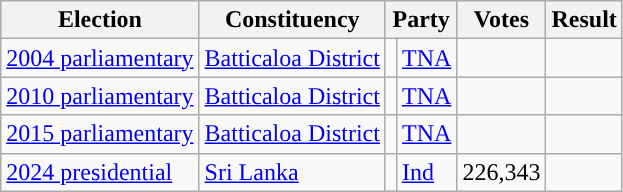<table class="wikitable" style="text-align:left;">
<tr>
<th scope=col>Election</th>
<th scope=col>Constituency</th>
<th scope=col colspan="2">Party</th>
<th scope=col>Votes</th>
<th scope=col>Result</th>
</tr>
<tr>
<td><a href='#'>2004 parliamentary</a></td>
<td><a href='#'>Batticaloa District</a></td>
<td style="background:"></td>
<td><a href='#'>TNA</a></td>
<td align=right></td>
<td></td>
</tr>
<tr>
<td><a href='#'>2010 parliamentary</a></td>
<td><a href='#'>Batticaloa District</a></td>
<td style="background:"></td>
<td><a href='#'>TNA</a></td>
<td align=right></td>
<td></td>
</tr>
<tr>
<td><a href='#'>2015 parliamentary</a></td>
<td><a href='#'>Batticaloa District</a></td>
<td style="background:"></td>
<td><a href='#'>TNA</a></td>
<td></td>
<td></td>
</tr>
<tr>
<td><a href='#'>2024 presidential</a></td>
<td><a href='#'>Sri Lanka</a></td>
<td style="background:"></td>
<td><a href='#'>Ind</a></td>
<td>226,343</td>
<td></td>
</tr>
</table>
